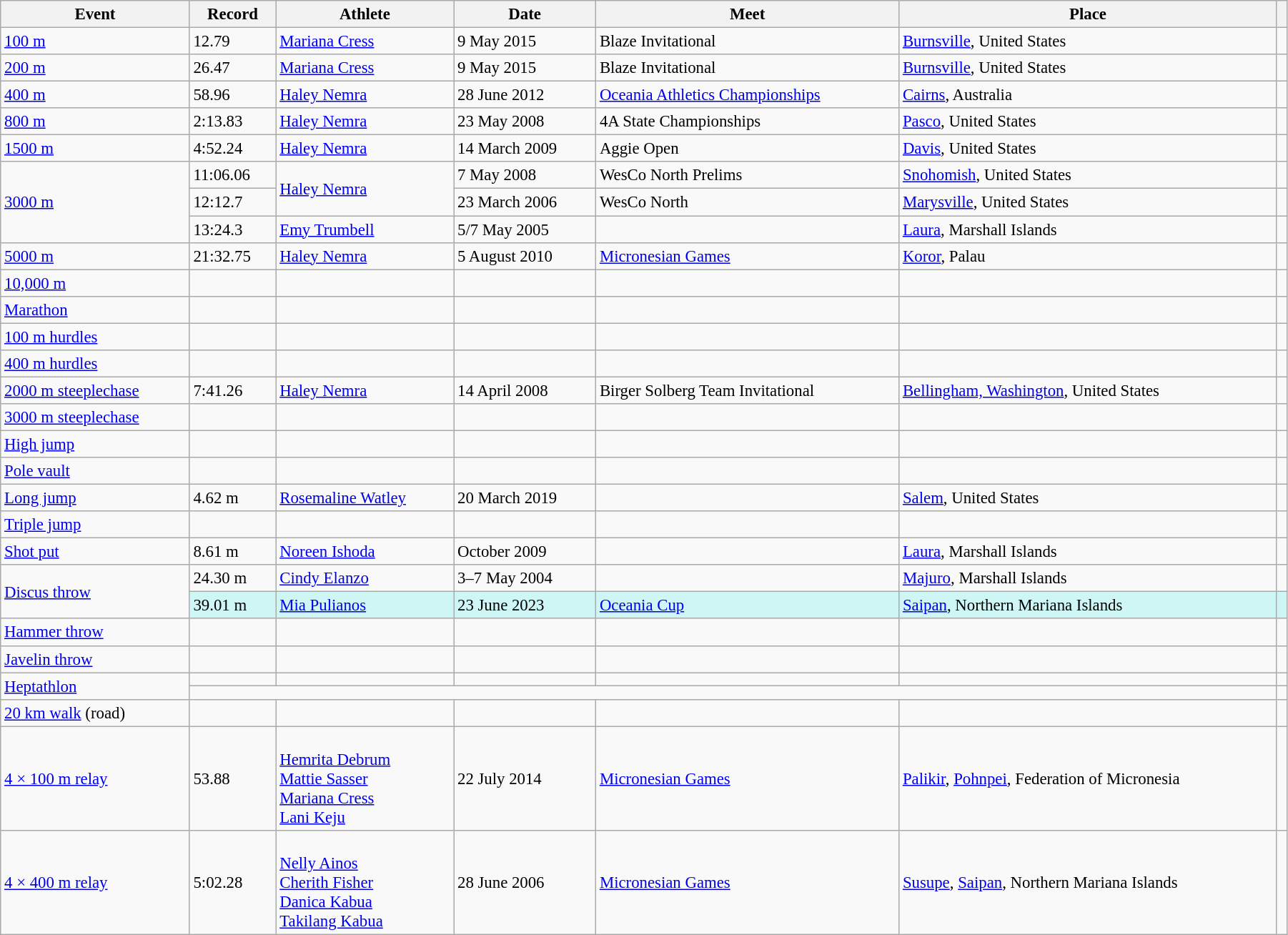<table class="wikitable" style="font-size:95%; width: 95%;">
<tr>
<th>Event</th>
<th>Record</th>
<th>Athlete</th>
<th>Date</th>
<th>Meet</th>
<th>Place</th>
<th></th>
</tr>
<tr>
<td><a href='#'>100 m</a></td>
<td>12.79 </td>
<td><a href='#'>Mariana Cress</a></td>
<td>9 May 2015</td>
<td>Blaze Invitational</td>
<td><a href='#'>Burnsville</a>, United States</td>
<td></td>
</tr>
<tr>
<td><a href='#'>200 m</a></td>
<td>26.47 </td>
<td><a href='#'>Mariana Cress</a></td>
<td>9 May 2015</td>
<td>Blaze Invitational</td>
<td><a href='#'>Burnsville</a>, United States</td>
<td></td>
</tr>
<tr>
<td><a href='#'>400 m</a></td>
<td>58.96</td>
<td><a href='#'>Haley Nemra</a></td>
<td>28 June 2012</td>
<td><a href='#'>Oceania Athletics Championships</a></td>
<td><a href='#'>Cairns</a>, Australia</td>
<td></td>
</tr>
<tr>
<td><a href='#'>800 m</a></td>
<td>2:13.83</td>
<td><a href='#'>Haley Nemra</a></td>
<td>23 May 2008</td>
<td>4A State Championships</td>
<td><a href='#'>Pasco</a>, United States</td>
<td></td>
</tr>
<tr>
<td><a href='#'>1500 m</a></td>
<td>4:52.24</td>
<td><a href='#'>Haley Nemra</a></td>
<td>14 March 2009</td>
<td>Aggie Open</td>
<td><a href='#'>Davis</a>, United States</td>
<td></td>
</tr>
<tr>
<td rowspan=3><a href='#'>3000 m</a></td>
<td>11:06.06 </td>
<td rowspan=2><a href='#'>Haley Nemra</a></td>
<td>7 May 2008</td>
<td>WesCo North Prelims</td>
<td><a href='#'>Snohomish</a>, United States</td>
<td></td>
</tr>
<tr>
<td>12:12.7  </td>
<td>23 March 2006</td>
<td>WesCo North</td>
<td><a href='#'>Marysville</a>, United States</td>
<td></td>
</tr>
<tr>
<td>13:24.3 </td>
<td><a href='#'>Emy Trumbell</a></td>
<td>5/7 May 2005</td>
<td></td>
<td><a href='#'>Laura</a>, Marshall Islands</td>
<td></td>
</tr>
<tr>
<td><a href='#'>5000 m</a></td>
<td>21:32.75</td>
<td><a href='#'>Haley Nemra</a></td>
<td>5 August 2010</td>
<td><a href='#'>Micronesian Games</a></td>
<td><a href='#'>Koror</a>, Palau</td>
<td></td>
</tr>
<tr>
<td><a href='#'>10,000 m</a></td>
<td></td>
<td></td>
<td></td>
<td></td>
<td></td>
<td></td>
</tr>
<tr>
<td><a href='#'>Marathon</a></td>
<td></td>
<td></td>
<td></td>
<td></td>
<td></td>
<td></td>
</tr>
<tr>
<td><a href='#'>100 m hurdles</a></td>
<td></td>
<td></td>
<td></td>
<td></td>
<td></td>
<td></td>
</tr>
<tr>
<td><a href='#'>400 m hurdles</a></td>
<td></td>
<td></td>
<td></td>
<td></td>
<td></td>
<td></td>
</tr>
<tr>
<td><a href='#'>2000 m steeplechase</a></td>
<td>7:41.26</td>
<td><a href='#'>Haley Nemra</a></td>
<td>14 April 2008</td>
<td>Birger Solberg Team Invitational</td>
<td><a href='#'>Bellingham, Washington</a>, United States</td>
<td></td>
</tr>
<tr>
<td><a href='#'>3000 m steeplechase</a></td>
<td></td>
<td></td>
<td></td>
<td></td>
<td></td>
<td></td>
</tr>
<tr>
<td><a href='#'>High jump</a></td>
<td></td>
<td></td>
<td></td>
<td></td>
<td></td>
<td></td>
</tr>
<tr>
<td><a href='#'>Pole vault</a></td>
<td></td>
<td></td>
<td></td>
<td></td>
<td></td>
<td></td>
</tr>
<tr>
<td><a href='#'>Long jump</a></td>
<td>4.62 m</td>
<td><a href='#'>Rosemaline Watley</a></td>
<td>20 March 2019</td>
<td></td>
<td><a href='#'>Salem</a>, United States</td>
<td></td>
</tr>
<tr>
<td><a href='#'>Triple jump</a></td>
<td></td>
<td></td>
<td></td>
<td></td>
<td></td>
<td></td>
</tr>
<tr>
<td><a href='#'>Shot put</a></td>
<td>8.61 m</td>
<td><a href='#'>Noreen Ishoda</a></td>
<td>October 2009</td>
<td></td>
<td><a href='#'>Laura</a>, Marshall Islands</td>
<td></td>
</tr>
<tr>
<td rowspan=2><a href='#'>Discus throw</a></td>
<td>24.30 m</td>
<td><a href='#'>Cindy Elanzo</a></td>
<td>3–7 May 2004</td>
<td></td>
<td><a href='#'>Majuro</a>, Marshall Islands</td>
<td></td>
</tr>
<tr bgcolor=#CEF6F5>
<td>39.01 m</td>
<td><a href='#'>Mia Pulianos</a></td>
<td>23 June 2023</td>
<td><a href='#'>Oceania Cup</a></td>
<td><a href='#'>Saipan</a>, Northern Mariana Islands</td>
<td></td>
</tr>
<tr>
<td><a href='#'>Hammer throw</a></td>
<td></td>
<td></td>
<td></td>
<td></td>
<td></td>
<td></td>
</tr>
<tr>
<td><a href='#'>Javelin throw</a></td>
<td></td>
<td></td>
<td></td>
<td></td>
<td></td>
<td></td>
</tr>
<tr>
<td rowspan=2><a href='#'>Heptathlon</a></td>
<td></td>
<td></td>
<td></td>
<td></td>
<td></td>
<td></td>
</tr>
<tr>
<td colspan=5></td>
<td></td>
</tr>
<tr>
<td><a href='#'>20 km walk</a> (road)</td>
<td></td>
<td></td>
<td></td>
<td></td>
<td></td>
<td></td>
</tr>
<tr>
<td><a href='#'>4 × 100 m relay</a></td>
<td>53.88</td>
<td><br><a href='#'>Hemrita Debrum</a><br><a href='#'>Mattie Sasser</a><br><a href='#'>Mariana Cress</a><br><a href='#'>Lani Keju</a></td>
<td>22 July 2014</td>
<td><a href='#'>Micronesian Games</a></td>
<td><a href='#'>Palikir</a>, <a href='#'>Pohnpei</a>, Federation of Micronesia</td>
<td></td>
</tr>
<tr>
<td><a href='#'>4 × 400 m relay</a></td>
<td>5:02.28</td>
<td><br><a href='#'>Nelly Ainos</a><br><a href='#'>Cherith Fisher</a><br><a href='#'>Danica Kabua</a><br><a href='#'>Takilang Kabua</a></td>
<td>28 June 2006</td>
<td><a href='#'>Micronesian Games</a></td>
<td><a href='#'>Susupe</a>, <a href='#'>Saipan</a>, Northern Mariana Islands</td>
<td></td>
</tr>
</table>
